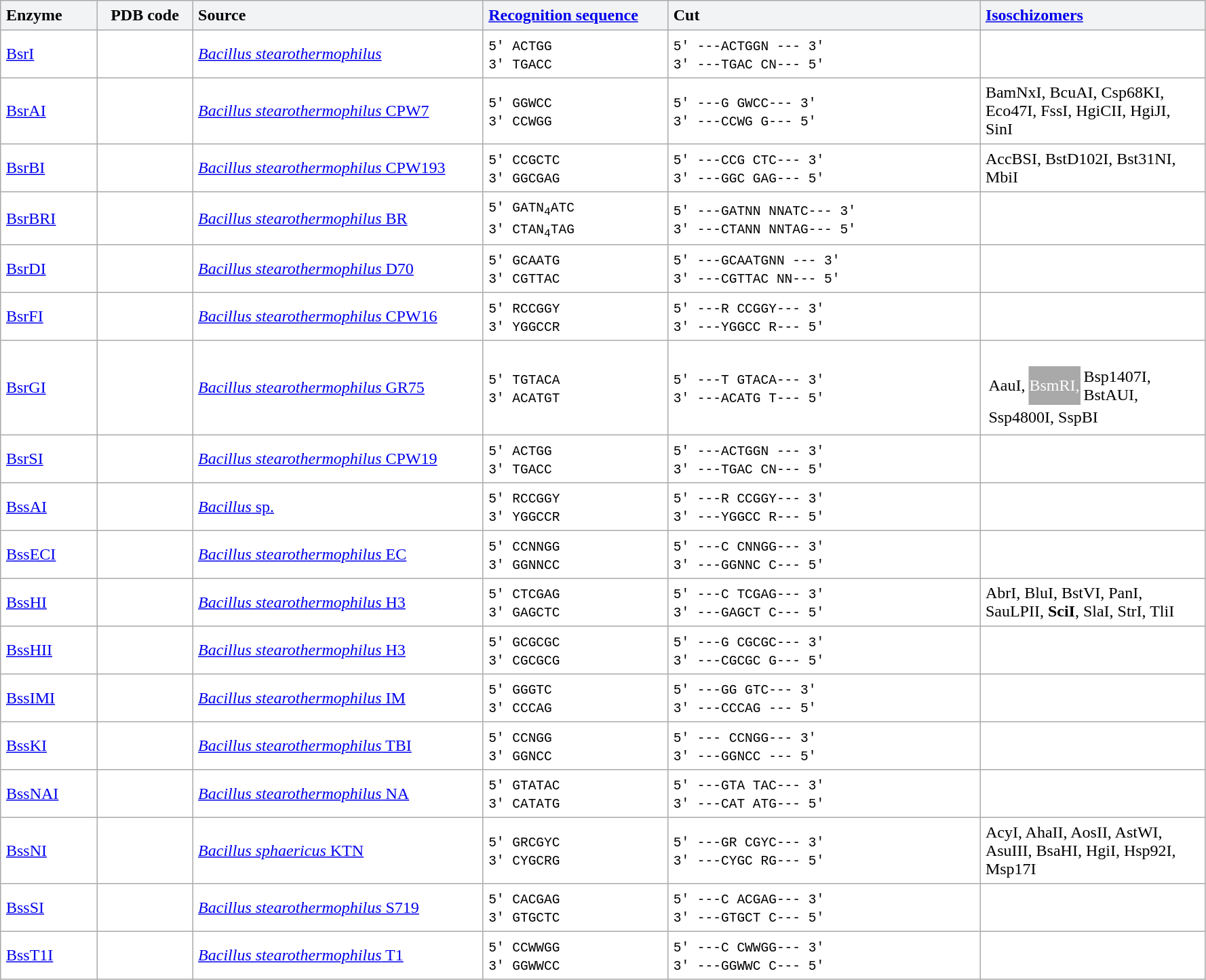<table class="sortable" border="1" cellpadding="5" cellspacing="0" style="border:1px solid #aaa; width:1185px; border-collapse:collapse">
<tr>
<td align="left" style="background:#F2F3F4" width="87px"><strong>Enzyme</strong></td>
<td align="center" style="background:#F2F3F4" width="88px"><strong>PDB code</strong></td>
<td align="left" style="background:#F2F3F4" width="290px"><strong>Source</strong></td>
<td align="left" style="background:#F2F3F4" width="180px"><strong><a href='#'>Recognition sequence</a></strong></td>
<td align="left" style="background:#F2F3F4" width="320px"><strong>Cut</strong></td>
<td align="left" style="background:#F2F3F4" width="215px"><strong><a href='#'>Isoschizomers</a></strong></td>
</tr>
<tr>
<td><a href='#'>BsrI</a></td>
<td></td>
<td><em><a href='#'>Bacillus stearothermophilus</a></em></td>
<td><code> 5' ACTGG </code><br> <code> 3' TGACC </code></td>
<td><code> 5' ---ACTGGN  --- 3' </code><br> <code> 3' ---TGAC  CN--- 5' </code></td>
<td></td>
</tr>
<tr>
<td><a href='#'>BsrAI</a></td>
<td></td>
<td><a href='#'><em>Bacillus stearothermophilus</em> CPW7</a></td>
<td><code> 5' GGWCC </code><br> <code> 3' CCWGG </code></td>
<td><code> 5' ---G  GWCC--- 3' </code><br> <code> 3' ---CCWG  G--- 5' </code></td>
<td>BamNxI, BcuAI, Csp68KI, Eco47I, FssI, HgiCII, HgiJI, SinI</td>
</tr>
<tr>
<td><a href='#'>BsrBI</a></td>
<td></td>
<td><a href='#'><em>Bacillus stearothermophilus</em> CPW193</a></td>
<td><code> 5' CCGCTC </code><br> <code> 3' GGCGAG </code></td>
<td><code> 5' ---CCG  CTC--- 3' </code><br> <code> 3' ---GGC  GAG--- 5' </code></td>
<td>AccBSI, BstD102I, Bst31NI, MbiI</td>
</tr>
<tr>
<td><a href='#'>BsrBRI</a></td>
<td></td>
<td><a href='#'><em>Bacillus stearothermophilus</em> BR</a></td>
<td><code> 5' GATN<sub>4</sub>ATC </code><br> <code> 3' CTAN<sub>4</sub>TAG </code></td>
<td><code> 5' ---GATNN  NNATC--- 3' </code><br> <code> 3' ---CTANN  NNTAG--- 5' </code></td>
<td></td>
</tr>
<tr>
<td><a href='#'>BsrDI</a></td>
<td></td>
<td><a href='#'><em>Bacillus stearothermophilus</em> D70</a></td>
<td><code> 5' GCAATG </code><br> <code> 3' CGTTAC </code></td>
<td><code> 5' ---GCAATGNN  --- 3' </code><br> <code> 3' ---CGTTAC  NN--- 5' </code></td>
<td></td>
</tr>
<tr>
<td><a href='#'>BsrFI</a></td>
<td></td>
<td><a href='#'><em>Bacillus stearothermophilus</em> CPW16</a></td>
<td><code> 5' RCCGGY </code><br> <code> 3' YGGCCR </code></td>
<td><code> 5' ---R  CCGGY--- 3' </code><br> <code> 3' ---YGGCC  R--- 5' </code></td>
<td></td>
</tr>
<tr>
<td><a href='#'>BsrGI</a></td>
<td></td>
<td><a href='#'><em>Bacillus stearothermophilus</em> GR75</a></td>
<td><code> 5' TGTACA </code><br> <code> 3' ACATGT </code></td>
<td><code> 5' ---T  GTACA--- 3' </code><br> <code> 3' ---ACATG  T--- 5' </code></td>
<td><br><table>
<tr>
<td>AauI,</td>
<td style="background: darkgray; color: white">BsmRI,</td>
<td>Bsp1407I, BstAUI,</td>
</tr>
<tr>
<td colspan="3">Ssp4800I, SspBI</td>
</tr>
</table>
</td>
</tr>
<tr>
<td><a href='#'>BsrSI</a></td>
<td></td>
<td><a href='#'><em>Bacillus stearothermophilus</em> CPW19</a></td>
<td><code> 5' ACTGG </code><br> <code> 3' TGACC </code></td>
<td><code> 5' ---ACTGGN  --- 3' </code><br> <code> 3' ---TGAC  CN--- 5' </code></td>
<td></td>
</tr>
<tr>
<td><a href='#'>BssAI</a></td>
<td></td>
<td><a href='#'><em>Bacillus</em> sp.</a></td>
<td><code> 5' RCCGGY </code><br> <code> 3' YGGCCR </code></td>
<td><code> 5' ---R  CCGGY--- 3' </code><br> <code> 3' ---YGGCC  R--- 5' </code></td>
<td></td>
</tr>
<tr>
<td><a href='#'>BssECI</a></td>
<td></td>
<td><a href='#'><em>Bacillus stearothermophilus</em> EC</a></td>
<td><code> 5' CCNNGG </code><br> <code> 3' GGNNCC </code></td>
<td><code> 5' ---C  CNNGG--- 3' </code><br> <code> 3' ---GGNNC  C--- 5' </code></td>
<td></td>
</tr>
<tr>
<td><a href='#'>BssHI</a></td>
<td></td>
<td><a href='#'><em>Bacillus stearothermophilus</em> H3</a></td>
<td><code> 5' CTCGAG </code><br> <code> 3' GAGCTC </code></td>
<td><code> 5' ---C  TCGAG--- 3' </code><br> <code> 3' ---GAGCT  C--- 5' </code></td>
<td>AbrI, BluI, BstVI, PanI, SauLPII, <span><strong>SciI</strong></span>, SlaI, StrI, TliI</td>
</tr>
<tr>
<td><a href='#'>BssHII</a></td>
<td></td>
<td><a href='#'><em>Bacillus stearothermophilus</em> H3</a></td>
<td><code> 5' GCGCGC </code><br> <code> 3' CGCGCG </code></td>
<td><code> 5' ---G  CGCGC--- 3' </code><br> <code> 3' ---CGCGC  G--- 5' </code></td>
<td></td>
</tr>
<tr>
<td><a href='#'>BssIMI</a></td>
<td></td>
<td><a href='#'><em>Bacillus stearothermophilus</em> IM</a></td>
<td><code> 5' GGGTC </code><br> <code> 3' CCCAG </code></td>
<td><code> 5' ---GG  GTC--- 3' </code><br> <code> 3' ---CCCAG  --- 5' </code></td>
<td></td>
</tr>
<tr>
<td><a href='#'>BssKI</a></td>
<td></td>
<td><a href='#'><em>Bacillus stearothermophilus</em> TBI</a></td>
<td><code> 5' CCNGG </code><br> <code> 3' GGNCC </code></td>
<td><code> 5' ---  CCNGG--- 3' </code><br> <code> 3' ---GGNCC  --- 5' </code></td>
<td></td>
</tr>
<tr>
<td><a href='#'>BssNAI</a></td>
<td></td>
<td><a href='#'><em>Bacillus stearothermophilus</em> NA</a></td>
<td><code> 5' GTATAC </code><br> <code> 3' CATATG </code></td>
<td><code> 5' ---GTA  TAC--- 3' </code><br> <code> 3' ---CAT  ATG--- 5' </code></td>
<td></td>
</tr>
<tr>
<td><a href='#'>BssNI</a></td>
<td></td>
<td><a href='#'><em>Bacillus sphaericus</em> KTN</a></td>
<td><code> 5' GRCGYC </code><br> <code> 3' CYGCRG </code></td>
<td><code> 5' ---GR  CGYC--- 3' </code><br> <code> 3' ---CYGC  RG--- 5' </code></td>
<td>AcyI, AhaII, AosII, AstWI, AsuIII, BsaHI, HgiI, Hsp92I, Msp17I</td>
</tr>
<tr>
<td><a href='#'>BssSI</a></td>
<td></td>
<td><a href='#'><em>Bacillus stearothermophilus</em> S719</a></td>
<td><code> 5' CACGAG </code><br> <code> 3' GTGCTC </code></td>
<td><code> 5' ---C  ACGAG--- 3' </code><br> <code> 3' ---GTGCT  C--- 5' </code></td>
<td></td>
</tr>
<tr>
<td><a href='#'>BssT1I</a></td>
<td></td>
<td><a href='#'><em>Bacillus stearothermophilus</em> T1</a></td>
<td><code> 5' CCWWGG </code><br> <code> 3' GGWWCC </code></td>
<td><code> 5' ---C  CWWGG--- 3' </code><br> <code> 3' ---GGWWC  C--- 5' </code></td>
<td></td>
</tr>
</table>
